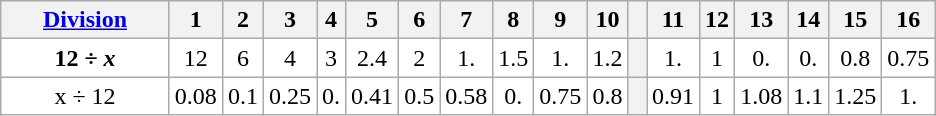<table class="wikitable" style="text-align: center; background: white">
<tr>
<th style="width:105px;"><a href='#'>Division</a></th>
<th>1</th>
<th>2</th>
<th>3</th>
<th>4</th>
<th>5</th>
<th>6</th>
<th>7</th>
<th>8</th>
<th>9</th>
<th>10</th>
<th style="width:5px;"></th>
<th>11</th>
<th>12</th>
<th>13</th>
<th>14</th>
<th>15</th>
<th>16</th>
</tr>
<tr>
<td><strong>12 ÷ <em>x<strong><em></td>
<td></strong>12<strong></td>
<td>6</td>
<td>4</td>
<td>3</td>
<td>2.4</td>
<td>2</td>
<td>1.</td>
<td>1.5</td>
<td>1.</td>
<td>1.2</td>
<th></th>
<td>1.</td>
<td>1</td>
<td>0.</td>
<td>0.</td>
<td>0.8</td>
<td>0.75</td>
</tr>
<tr>
<td></em></strong>x</em> ÷ 12</strong></td>
<td>0.08</td>
<td>0.1</td>
<td>0.25</td>
<td>0.</td>
<td>0.41</td>
<td>0.5</td>
<td>0.58</td>
<td>0.</td>
<td>0.75</td>
<td>0.8</td>
<th></th>
<td>0.91</td>
<td>1</td>
<td>1.08</td>
<td>1.1</td>
<td>1.25</td>
<td>1.</td>
</tr>
</table>
